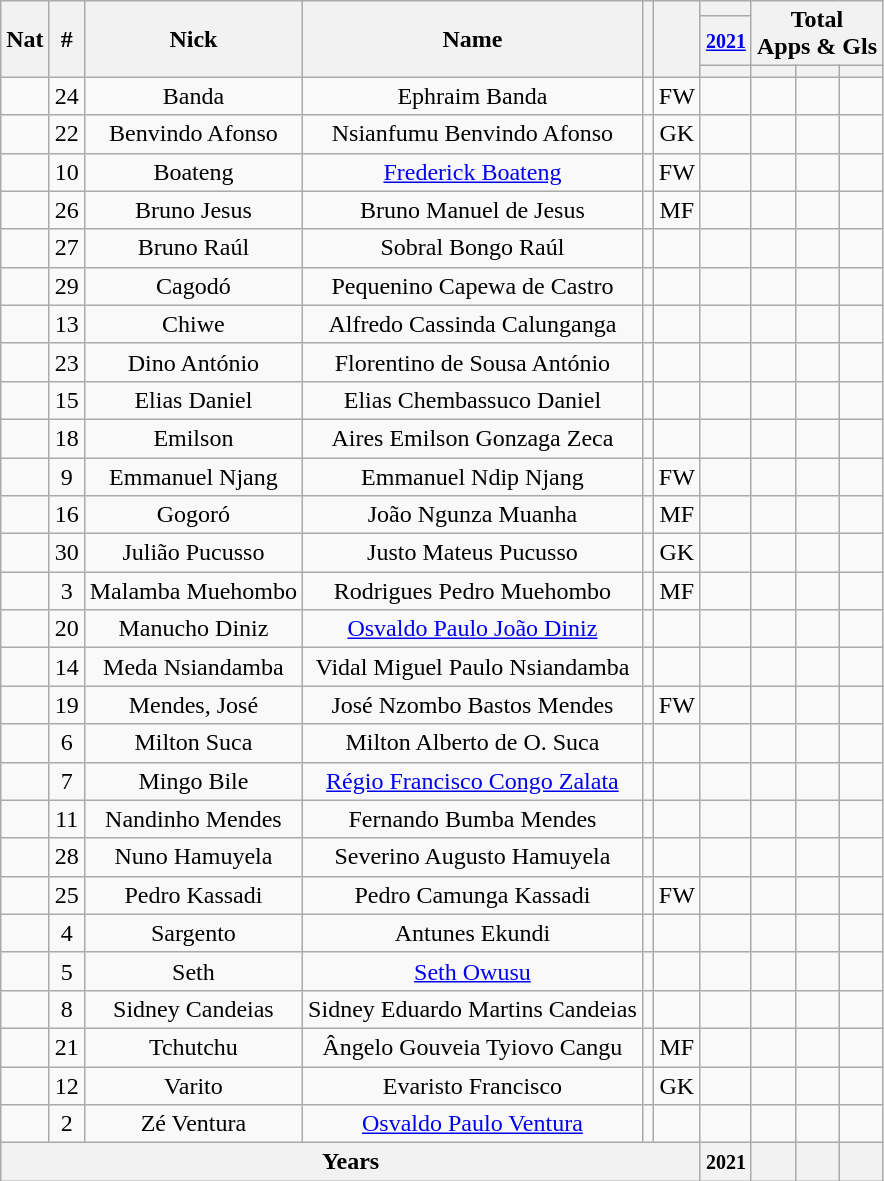<table class="wikitable plainrowheaders sortable" style="text-align:center">
<tr>
<th scope="col" rowspan="3">Nat</th>
<th scope="col" rowspan="3">#</th>
<th scope="col" rowspan="3">Nick</th>
<th scope="col" rowspan="3">Name</th>
<th scope="col" rowspan="3"></th>
<th scope="col" rowspan="3"></th>
<th colspan="1"><small></small></th>
<th colspan="3" rowspan="2">Total<br>Apps & Gls</th>
</tr>
<tr>
<th colspan="1"><small><a href='#'>2021</a></small></th>
</tr>
<tr>
<th scope="col" rowspan="1"><sup></sup></th>
<th scope="col" rowspan="1"><sup></sup></th>
<th scope="col" rowspan="1"><sup></sup></th>
<th scope="col" rowspan="1"><sup></sup></th>
</tr>
<tr>
<td></td>
<td>24</td>
<td>Banda</td>
<td>Ephraim Banda</td>
<td></td>
<td>FW</td>
<td></td>
<td></td>
<td></td>
<td></td>
</tr>
<tr>
<td></td>
<td>22</td>
<td>Benvindo Afonso</td>
<td>Nsianfumu Benvindo Afonso</td>
<td></td>
<td data-sort-value="1">GK</td>
<td></td>
<td></td>
<td></td>
<td></td>
</tr>
<tr>
<td></td>
<td>10</td>
<td>Boateng</td>
<td><a href='#'>Frederick Boateng</a></td>
<td></td>
<td>FW</td>
<td></td>
<td></td>
<td></td>
<td></td>
</tr>
<tr>
<td></td>
<td>26</td>
<td>Bruno Jesus</td>
<td>Bruno Manuel de Jesus</td>
<td></td>
<td data-sort-value="3">MF</td>
<td></td>
<td></td>
<td></td>
<td></td>
</tr>
<tr>
<td></td>
<td>27</td>
<td>Bruno Raúl</td>
<td>Sobral Bongo Raúl</td>
<td></td>
<td data-sort-value="2"></td>
<td></td>
<td></td>
<td></td>
<td></td>
</tr>
<tr>
<td></td>
<td>29</td>
<td>Cagodó</td>
<td>Pequenino Capewa de Castro</td>
<td></td>
<td data-sort-value="3"></td>
<td></td>
<td></td>
<td></td>
<td></td>
</tr>
<tr>
<td></td>
<td>13</td>
<td>Chiwe</td>
<td>Alfredo Cassinda Calunganga</td>
<td></td>
<td data-sort-value="2"></td>
<td></td>
<td></td>
<td></td>
<td></td>
</tr>
<tr>
<td></td>
<td>23</td>
<td>Dino António</td>
<td>Florentino de Sousa António</td>
<td></td>
<td data-sort-value="2"></td>
<td></td>
<td></td>
<td></td>
<td></td>
</tr>
<tr>
<td></td>
<td>15</td>
<td>Elias Daniel</td>
<td>Elias Chembassuco Daniel</td>
<td></td>
<td data-sort-value="3"></td>
<td></td>
<td></td>
<td></td>
<td></td>
</tr>
<tr>
<td></td>
<td data-sort-value="06">18</td>
<td>Emilson</td>
<td>Aires Emilson Gonzaga Zeca</td>
<td></td>
<td data-sort-value="2"></td>
<td></td>
<td></td>
<td></td>
<td></td>
</tr>
<tr>
<td></td>
<td data-sort-value="09">9</td>
<td>Emmanuel Njang</td>
<td>Emmanuel Ndip Njang</td>
<td></td>
<td>FW</td>
<td></td>
<td></td>
<td></td>
<td></td>
</tr>
<tr>
<td></td>
<td>16</td>
<td>Gogoró</td>
<td data-sort-value="Joao N">João Ngunza Muanha</td>
<td></td>
<td data-sort-value="3">MF</td>
<td></td>
<td></td>
<td></td>
<td></td>
</tr>
<tr>
<td></td>
<td>30</td>
<td>Julião Pucusso</td>
<td>Justo Mateus Pucusso</td>
<td></td>
<td data-sort-value="1">GK</td>
<td></td>
<td></td>
<td></td>
<td></td>
</tr>
<tr>
<td></td>
<td data-sort-value="03">3</td>
<td>Malamba Muehombo</td>
<td>Rodrigues Pedro Muehombo</td>
<td></td>
<td data-sort-value="3">MF</td>
<td></td>
<td></td>
<td></td>
<td></td>
</tr>
<tr>
<td></td>
<td>20</td>
<td>Manucho Diniz</td>
<td><a href='#'>Osvaldo Paulo João Diniz</a></td>
<td></td>
<td data-sort-value="3"></td>
<td></td>
<td></td>
<td></td>
<td></td>
</tr>
<tr>
<td></td>
<td>14</td>
<td>Meda Nsiandamba</td>
<td>Vidal Miguel Paulo Nsiandamba</td>
<td></td>
<td data-sort-value="2"></td>
<td></td>
<td></td>
<td></td>
<td></td>
</tr>
<tr>
<td></td>
<td>19</td>
<td>Mendes, José</td>
<td data-sort-value="Jose N">José Nzombo Bastos Mendes</td>
<td></td>
<td>FW</td>
<td></td>
<td></td>
<td></td>
<td></td>
</tr>
<tr>
<td></td>
<td>6</td>
<td>Milton Suca</td>
<td>Milton Alberto de O. Suca</td>
<td></td>
<td data-sort-value="3"></td>
<td></td>
<td></td>
<td></td>
<td></td>
</tr>
<tr>
<td></td>
<td data-sort-value="07">7</td>
<td>Mingo Bile</td>
<td data-sort-value="Regio"><a href='#'>Régio Francisco Congo Zalata</a></td>
<td></td>
<td data-sort-value="2"></td>
<td></td>
<td></td>
<td></td>
<td></td>
</tr>
<tr>
<td></td>
<td>11</td>
<td>Nandinho Mendes</td>
<td>Fernando Bumba Mendes</td>
<td></td>
<td data-sort-value="3"></td>
<td></td>
<td></td>
<td></td>
<td></td>
</tr>
<tr>
<td></td>
<td>28</td>
<td>Nuno Hamuyela</td>
<td>Severino Augusto Hamuyela</td>
<td></td>
<td data-sort-value="3"></td>
<td></td>
<td></td>
<td></td>
<td></td>
</tr>
<tr>
<td></td>
<td>25</td>
<td>Pedro Kassadi</td>
<td>Pedro Camunga Kassadi</td>
<td></td>
<td>FW</td>
<td></td>
<td></td>
<td></td>
<td></td>
</tr>
<tr>
<td></td>
<td data-sort-value="04">4</td>
<td>Sargento</td>
<td>Antunes Ekundi</td>
<td></td>
<td data-sort-value="2"></td>
<td></td>
<td></td>
<td></td>
<td></td>
</tr>
<tr>
<td></td>
<td data-sort-value="05">5</td>
<td>Seth</td>
<td><a href='#'>Seth Owusu</a></td>
<td></td>
<td data-sort-value="2"></td>
<td></td>
<td></td>
<td></td>
<td></td>
</tr>
<tr>
<td></td>
<td data-sort-value="08">8</td>
<td>Sidney Candeias</td>
<td>Sidney Eduardo Martins Candeias</td>
<td></td>
<td data-sort-value="2"></td>
<td></td>
<td></td>
<td></td>
<td></td>
</tr>
<tr>
<td></td>
<td>21</td>
<td>Tchutchu</td>
<td data-sort-value="Angelo">Ângelo Gouveia Tyiovo Cangu</td>
<td></td>
<td data-sort-value="3">MF</td>
<td></td>
<td></td>
<td></td>
<td></td>
</tr>
<tr>
<td></td>
<td>12</td>
<td>Varito</td>
<td>Evaristo Francisco</td>
<td></td>
<td data-sort-value="1">GK</td>
<td></td>
<td></td>
<td></td>
<td></td>
</tr>
<tr>
<td></td>
<td data-sort-value="02">2</td>
<td data-sort-value="Ze">Zé Ventura</td>
<td><a href='#'>Osvaldo Paulo Ventura</a></td>
<td></td>
<td data-sort-value="2"></td>
<td></td>
<td></td>
<td></td>
<td></td>
</tr>
<tr>
<th colspan=6>Years</th>
<th><small>2021</small></th>
<th></th>
<th></th>
<th></th>
</tr>
</table>
